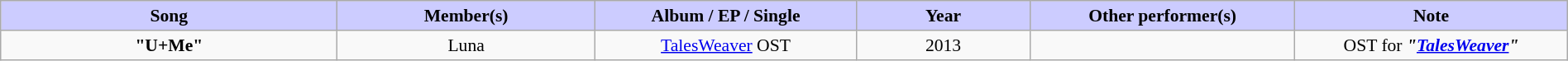<table class="wikitable" style="margin:0.5em auto; clear:both; font-size:.9em; text-align:center; width:100%">
<tr>
<th width="500" style="background: #CCCCFF;">Song</th>
<th width="350" style="background: #CCCCFF;">Member(s)</th>
<th width="350" style="background: #CCCCFF;">Album / EP / Single</th>
<th width="250" style="background: #CCCCFF;">Year</th>
<th width="350" style="background: #CCCCFF;">Other performer(s)</th>
<th width="350" style="background: #CCCCFF;">Note</th>
</tr>
<tr>
<td><strong>"U+Me"</strong></td>
<td>Luna</td>
<td><a href='#'>TalesWeaver</a> OST</td>
<td>2013</td>
<td></td>
<td>OST for <strong><em>"<a href='#'>TalesWeaver</a>"</em></strong></td>
</tr>
</table>
